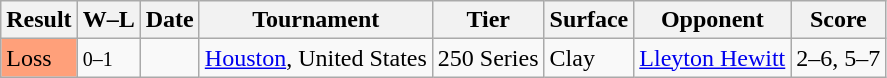<table class="sortable wikitable">
<tr>
<th>Result</th>
<th class="unsortable">W–L</th>
<th>Date</th>
<th>Tournament</th>
<th>Tier</th>
<th>Surface</th>
<th>Opponent</th>
<th class="unsortable">Score</th>
</tr>
<tr>
<td style="background:#ffa07a;">Loss</td>
<td><small>0–1</small></td>
<td><a href='#'></a></td>
<td><a href='#'>Houston</a>, United States</td>
<td>250 Series</td>
<td>Clay</td>
<td> <a href='#'>Lleyton Hewitt</a></td>
<td>2–6, 5–7</td>
</tr>
</table>
